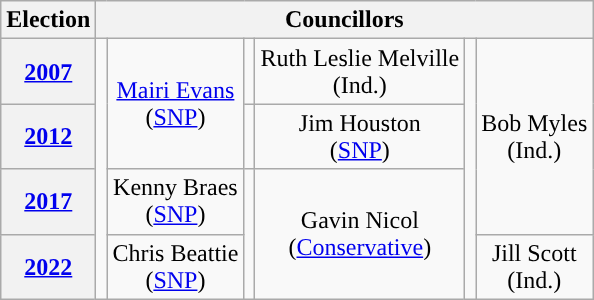<table class="wikitable" style="text-align:center">
<tr>
<th>Election</th>
<th colspan=8>Councillors</th>
</tr>
<tr>
<th><a href='#'>2007</a></th>
<td rowspan=4; style="background-color: "></td>
<td rowspan=2><a href='#'>Mairi Evans</a><br>(<a href='#'>SNP</a>)</td>
<td rowspan=1; style="background-color: "></td>
<td rowspan=1>Ruth Leslie Melville<br>(Ind.)</td>
<td rowspan=4; style="background-color: "></td>
<td rowspan=3>Bob Myles<br>(Ind.)</td>
</tr>
<tr>
<th><a href='#'>2012</a></th>
<td rowspan=1; style="background-color: "></td>
<td rowspan=1>Jim Houston<br>(<a href='#'>SNP</a>)</td>
</tr>
<tr>
<th><a href='#'>2017</a></th>
<td rowspan=1>Kenny Braes<br>(<a href='#'>SNP</a>)</td>
<td rowspan=2; style="background-color: "></td>
<td rowspan=2>Gavin Nicol<br>(<a href='#'>Conservative</a>)</td>
</tr>
<tr>
<th><a href='#'>2022</a></th>
<td rowspan=1>Chris Beattie<br>(<a href='#'>SNP</a>)</td>
<td rowspan=1>Jill Scott<br>(Ind.)</td>
</tr>
</table>
